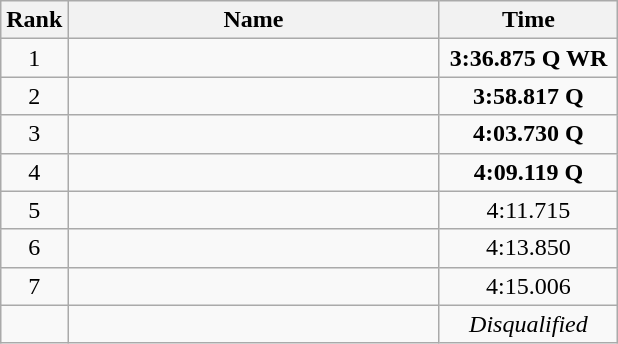<table class="wikitable" style="text-align:center;">
<tr>
<th>Rank</th>
<th style="width:15em">Name</th>
<th style="width:7em">Time</th>
</tr>
<tr>
<td>1</td>
<td align=left></td>
<td><strong>3:36.875 Q WR</strong></td>
</tr>
<tr>
<td>2</td>
<td align=left></td>
<td><strong>3:58.817 Q</strong></td>
</tr>
<tr>
<td>3</td>
<td align=left></td>
<td><strong>4:03.730 Q</strong></td>
</tr>
<tr>
<td>4</td>
<td align=left></td>
<td><strong>4:09.119 Q</strong></td>
</tr>
<tr>
<td>5</td>
<td align=left></td>
<td>4:11.715</td>
</tr>
<tr>
<td>6</td>
<td align=left></td>
<td>4:13.850</td>
</tr>
<tr>
<td>7</td>
<td align=left></td>
<td>4:15.006</td>
</tr>
<tr>
<td></td>
<td align=left></td>
<td><em>Disqualified</em></td>
</tr>
</table>
